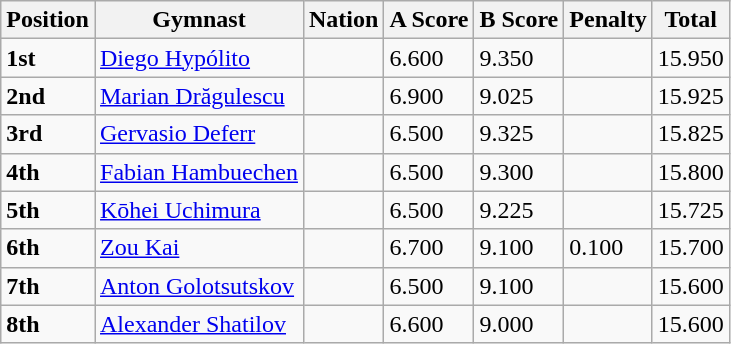<table class="wikitable sortable" style="text-align:left;">
<tr>
<th>Position</th>
<th>Gymnast</th>
<th>Nation</th>
<th>A Score</th>
<th>B Score</th>
<th>Penalty</th>
<th>Total</th>
</tr>
<tr>
<td><strong>1st</strong></td>
<td align=left><a href='#'>Diego Hypólito</a></td>
<td align=left></td>
<td>6.600</td>
<td>9.350</td>
<td></td>
<td>15.950</td>
</tr>
<tr>
<td><strong>2nd</strong></td>
<td align=left><a href='#'>Marian Drăgulescu</a></td>
<td align=left></td>
<td>6.900</td>
<td>9.025</td>
<td></td>
<td>15.925</td>
</tr>
<tr>
<td><strong>3rd</strong></td>
<td align=left><a href='#'>Gervasio Deferr</a></td>
<td align=left></td>
<td>6.500</td>
<td>9.325</td>
<td></td>
<td>15.825</td>
</tr>
<tr>
<td><strong>4th</strong></td>
<td align=left><a href='#'>Fabian Hambuechen</a></td>
<td align=left></td>
<td>6.500</td>
<td>9.300</td>
<td></td>
<td>15.800</td>
</tr>
<tr>
<td><strong>5th</strong></td>
<td align=left><a href='#'>Kōhei Uchimura</a></td>
<td align=left></td>
<td>6.500</td>
<td>9.225</td>
<td></td>
<td>15.725</td>
</tr>
<tr>
<td><strong>6th</strong></td>
<td align=left><a href='#'>Zou Kai</a></td>
<td align=left></td>
<td>6.700</td>
<td>9.100</td>
<td>0.100</td>
<td>15.700</td>
</tr>
<tr>
<td><strong>7th</strong></td>
<td align=left><a href='#'>Anton Golotsutskov</a></td>
<td align=left></td>
<td>6.500</td>
<td>9.100</td>
<td></td>
<td>15.600</td>
</tr>
<tr>
<td><strong>8th</strong></td>
<td align=left><a href='#'>Alexander Shatilov</a></td>
<td align=left></td>
<td>6.600</td>
<td>9.000</td>
<td></td>
<td>15.600</td>
</tr>
</table>
